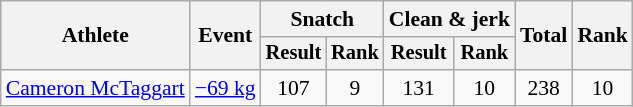<table class="wikitable" style="font-size:90%">
<tr>
<th rowspan="2">Athlete</th>
<th rowspan="2">Event</th>
<th colspan="2">Snatch</th>
<th colspan="2">Clean & jerk</th>
<th rowspan="2">Total</th>
<th rowspan="2">Rank</th>
</tr>
<tr style="font-size:95%">
<th>Result</th>
<th>Rank</th>
<th>Result</th>
<th>Rank</th>
</tr>
<tr align=center>
<td align=left><a href='#'>Cameron McTaggart</a></td>
<td align=left><a href='#'>−69 kg</a></td>
<td>107</td>
<td>9</td>
<td>131</td>
<td>10</td>
<td>238</td>
<td>10</td>
</tr>
</table>
